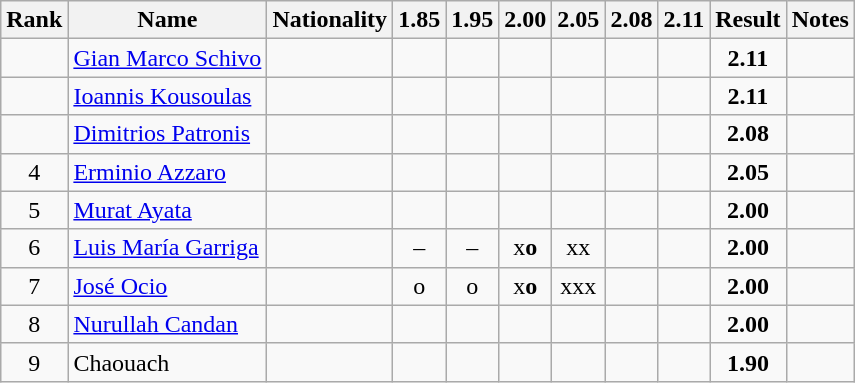<table class="wikitable sortable" style="text-align:center">
<tr>
<th>Rank</th>
<th>Name</th>
<th>Nationality</th>
<th>1.85</th>
<th>1.95</th>
<th>2.00</th>
<th>2.05</th>
<th>2.08</th>
<th>2.11</th>
<th>Result</th>
<th>Notes</th>
</tr>
<tr>
<td></td>
<td align=left><a href='#'>Gian Marco Schivo</a></td>
<td align=left></td>
<td></td>
<td></td>
<td></td>
<td></td>
<td></td>
<td></td>
<td><strong>2.11</strong></td>
<td></td>
</tr>
<tr>
<td></td>
<td align=left><a href='#'>Ioannis Kousoulas</a></td>
<td align=left></td>
<td></td>
<td></td>
<td></td>
<td></td>
<td></td>
<td></td>
<td><strong>2.11</strong></td>
<td></td>
</tr>
<tr>
<td></td>
<td align=left><a href='#'>Dimitrios Patronis</a></td>
<td align=left></td>
<td></td>
<td></td>
<td></td>
<td></td>
<td></td>
<td></td>
<td><strong>2.08</strong></td>
<td></td>
</tr>
<tr>
<td>4</td>
<td align=left><a href='#'>Erminio Azzaro</a></td>
<td align=left></td>
<td></td>
<td></td>
<td></td>
<td></td>
<td></td>
<td></td>
<td><strong>2.05</strong></td>
<td></td>
</tr>
<tr>
<td>5</td>
<td align=left><a href='#'>Murat Ayata</a></td>
<td align=left></td>
<td></td>
<td></td>
<td></td>
<td></td>
<td></td>
<td></td>
<td><strong>2.00</strong></td>
<td></td>
</tr>
<tr>
<td>6</td>
<td align=left><a href='#'>Luis María Garriga</a></td>
<td align=left></td>
<td>–</td>
<td>–</td>
<td>x<strong>o</strong></td>
<td>xx</td>
<td></td>
<td></td>
<td><strong>2.00</strong></td>
<td></td>
</tr>
<tr>
<td>7</td>
<td align=left><a href='#'>José Ocio</a></td>
<td align=left></td>
<td>o</td>
<td>o</td>
<td>x<strong>o</strong></td>
<td>xxx</td>
<td></td>
<td></td>
<td><strong>2.00</strong></td>
<td></td>
</tr>
<tr>
<td>8</td>
<td align=left><a href='#'>Nurullah Candan</a></td>
<td align=left></td>
<td></td>
<td></td>
<td></td>
<td></td>
<td></td>
<td></td>
<td><strong>2.00</strong></td>
<td></td>
</tr>
<tr>
<td>9</td>
<td align=left>Chaouach</td>
<td align=left></td>
<td></td>
<td></td>
<td></td>
<td></td>
<td></td>
<td></td>
<td><strong>1.90</strong></td>
<td></td>
</tr>
</table>
